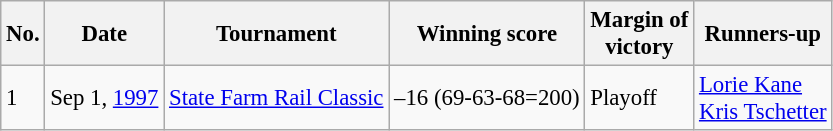<table class="wikitable" style="font-size:95%;">
<tr>
<th>No.</th>
<th>Date</th>
<th>Tournament</th>
<th>Winning score</th>
<th>Margin of<br>victory</th>
<th>Runners-up</th>
</tr>
<tr>
<td>1</td>
<td>Sep 1, <a href='#'>1997</a></td>
<td><a href='#'>State Farm Rail Classic</a></td>
<td>–16 (69-63-68=200)</td>
<td>Playoff</td>
<td> <a href='#'>Lorie Kane</a><br> <a href='#'>Kris Tschetter</a></td>
</tr>
</table>
